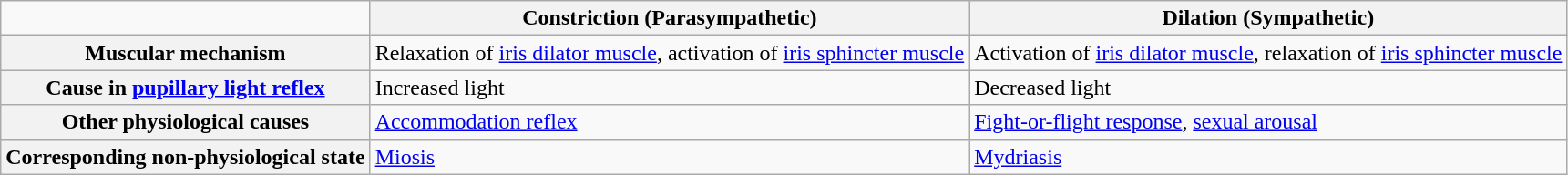<table class="wikitable">
<tr>
<td></td>
<th>Constriction (Parasympathetic)</th>
<th>Dilation (Sympathetic)</th>
</tr>
<tr>
<th>Muscular mechanism</th>
<td>Relaxation of <a href='#'>iris dilator muscle</a>, activation of <a href='#'>iris sphincter muscle</a></td>
<td>Activation of <a href='#'>iris dilator muscle</a>, relaxation of <a href='#'>iris sphincter muscle</a></td>
</tr>
<tr>
<th>Cause in <a href='#'>pupillary light reflex</a></th>
<td>Increased light</td>
<td>Decreased light</td>
</tr>
<tr>
<th>Other physiological causes</th>
<td><a href='#'>Accommodation reflex</a></td>
<td><a href='#'>Fight-or-flight response</a>, <a href='#'>sexual arousal</a></td>
</tr>
<tr>
<th>Corresponding non-physiological state</th>
<td><a href='#'>Miosis</a></td>
<td><a href='#'>Mydriasis</a></td>
</tr>
</table>
